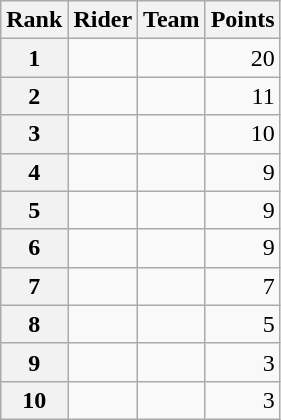<table class="wikitable" margin-bottom:0;">
<tr>
<th scope="col">Rank</th>
<th scope="col">Rider</th>
<th scope="col">Team</th>
<th scope="col">Points</th>
</tr>
<tr>
<th scope="row">1</th>
<td> </td>
<td></td>
<td align="right">20</td>
</tr>
<tr>
<th scope="row">2</th>
<td></td>
<td></td>
<td align="right">11</td>
</tr>
<tr>
<th scope="row">3</th>
<td></td>
<td></td>
<td align="right">10</td>
</tr>
<tr>
<th scope="row">4</th>
<td></td>
<td></td>
<td align="right">9</td>
</tr>
<tr>
<th scope="row">5</th>
<td></td>
<td></td>
<td align="right">9</td>
</tr>
<tr>
<th scope="row">6</th>
<td> </td>
<td></td>
<td align="right">9</td>
</tr>
<tr>
<th scope="row">7</th>
<td> </td>
<td></td>
<td align="right">7</td>
</tr>
<tr>
<th scope="row">8</th>
<td></td>
<td></td>
<td align="right">5</td>
</tr>
<tr>
<th scope="row">9</th>
<td></td>
<td></td>
<td align="right">3</td>
</tr>
<tr>
<th scope="row">10</th>
<td></td>
<td></td>
<td align="right">3</td>
</tr>
</table>
